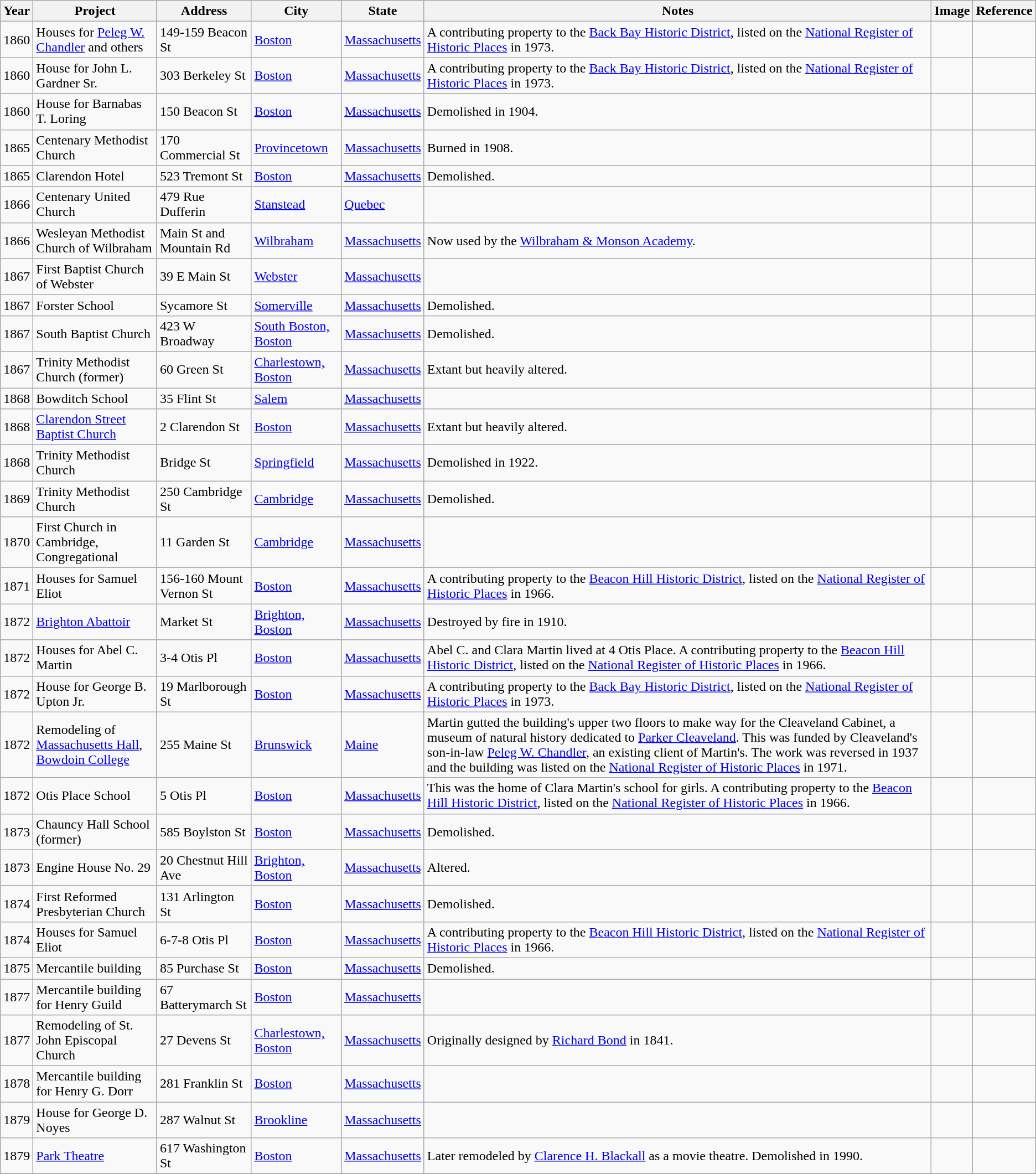<table class="wikitable sortable">
<tr>
<th>Year</th>
<th>Project</th>
<th>Address</th>
<th>City</th>
<th>State</th>
<th>Notes</th>
<th>Image</th>
<th>Reference</th>
</tr>
<tr>
<td>1860</td>
<td>Houses for <a href='#'>Peleg W. Chandler</a> and others</td>
<td>149-159 Beacon St</td>
<td><a href='#'>Boston</a></td>
<td><a href='#'>Massachusetts</a></td>
<td>A contributing property to the <a href='#'>Back Bay Historic District</a>, listed on the <a href='#'>National Register of Historic Places</a> in 1973.</td>
<td></td>
<td></td>
</tr>
<tr>
<td>1860</td>
<td>House for John L. Gardner Sr.</td>
<td>303 Berkeley St</td>
<td><a href='#'>Boston</a></td>
<td><a href='#'>Massachusetts</a></td>
<td>A contributing property to the <a href='#'>Back Bay Historic District</a>, listed on the <a href='#'>National Register of Historic Places</a> in 1973.</td>
<td></td>
<td></td>
</tr>
<tr>
<td>1860</td>
<td>House for Barnabas T. Loring</td>
<td>150 Beacon St</td>
<td><a href='#'>Boston</a></td>
<td><a href='#'>Massachusetts</a></td>
<td>Demolished in 1904.</td>
<td></td>
<td></td>
</tr>
<tr>
<td>1865</td>
<td>Centenary Methodist Church</td>
<td>170 Commercial St</td>
<td><a href='#'>Provincetown</a></td>
<td><a href='#'>Massachusetts</a></td>
<td>Burned in 1908.</td>
<td></td>
<td></td>
</tr>
<tr>
<td>1865</td>
<td>Clarendon Hotel</td>
<td>523 Tremont St</td>
<td><a href='#'>Boston</a></td>
<td><a href='#'>Massachusetts</a></td>
<td>Demolished.</td>
<td></td>
<td></td>
</tr>
<tr>
<td>1866</td>
<td>Centenary United Church</td>
<td>479 Rue Dufferin</td>
<td><a href='#'>Stanstead</a></td>
<td><a href='#'>Quebec</a></td>
<td></td>
<td></td>
<td></td>
</tr>
<tr>
<td>1866</td>
<td>Wesleyan Methodist Church of Wilbraham</td>
<td>Main St and Mountain Rd</td>
<td><a href='#'>Wilbraham</a></td>
<td><a href='#'>Massachusetts</a></td>
<td>Now used by the <a href='#'>Wilbraham & Monson Academy</a>.</td>
<td></td>
<td></td>
</tr>
<tr>
<td>1867</td>
<td>First Baptist Church of Webster</td>
<td>39 E Main St</td>
<td><a href='#'>Webster</a></td>
<td><a href='#'>Massachusetts</a></td>
<td></td>
<td></td>
<td></td>
</tr>
<tr>
<td>1867</td>
<td>Forster School</td>
<td>Sycamore St</td>
<td><a href='#'>Somerville</a></td>
<td><a href='#'>Massachusetts</a></td>
<td>Demolished.</td>
<td></td>
<td></td>
</tr>
<tr>
<td>1867</td>
<td>South Baptist Church</td>
<td>423 W Broadway</td>
<td><a href='#'>South Boston, Boston</a></td>
<td><a href='#'>Massachusetts</a></td>
<td>Demolished.</td>
<td></td>
<td></td>
</tr>
<tr>
<td>1867</td>
<td>Trinity Methodist Church (former)</td>
<td>60 Green St</td>
<td><a href='#'>Charlestown, Boston</a></td>
<td><a href='#'>Massachusetts</a></td>
<td>Extant but heavily altered.</td>
<td></td>
<td></td>
</tr>
<tr>
<td>1868</td>
<td>Bowditch School</td>
<td>35 Flint St</td>
<td><a href='#'>Salem</a></td>
<td><a href='#'>Massachusetts</a></td>
<td></td>
<td></td>
<td></td>
</tr>
<tr>
<td>1868</td>
<td><a href='#'>Clarendon Street Baptist Church</a></td>
<td>2 Clarendon St</td>
<td><a href='#'>Boston</a></td>
<td><a href='#'>Massachusetts</a></td>
<td>Extant but heavily altered.</td>
<td></td>
<td></td>
</tr>
<tr>
<td>1868</td>
<td>Trinity Methodist Church</td>
<td>Bridge St</td>
<td><a href='#'>Springfield</a></td>
<td><a href='#'>Massachusetts</a></td>
<td>Demolished in 1922.</td>
<td></td>
<td></td>
</tr>
<tr>
<td>1869</td>
<td>Trinity Methodist Church</td>
<td>250 Cambridge St</td>
<td><a href='#'>Cambridge</a></td>
<td><a href='#'>Massachusetts</a></td>
<td>Demolished.</td>
<td></td>
<td></td>
</tr>
<tr>
<td>1870</td>
<td>First Church in Cambridge, Congregational</td>
<td>11 Garden St</td>
<td><a href='#'>Cambridge</a></td>
<td><a href='#'>Massachusetts</a></td>
<td></td>
<td></td>
<td></td>
</tr>
<tr>
<td>1871</td>
<td>Houses for Samuel Eliot</td>
<td>156-160 Mount Vernon St</td>
<td><a href='#'>Boston</a></td>
<td><a href='#'>Massachusetts</a></td>
<td>A contributing property to the <a href='#'>Beacon Hill Historic District</a>, listed on the <a href='#'>National Register of Historic Places</a> in 1966.</td>
<td></td>
<td></td>
</tr>
<tr>
<td>1872</td>
<td><a href='#'>Brighton Abattoir</a></td>
<td>Market St</td>
<td><a href='#'>Brighton, Boston</a></td>
<td><a href='#'>Massachusetts</a></td>
<td>Destroyed by fire in 1910.</td>
<td></td>
<td></td>
</tr>
<tr>
<td>1872</td>
<td>Houses for Abel C. Martin</td>
<td>3-4 Otis Pl</td>
<td><a href='#'>Boston</a></td>
<td><a href='#'>Massachusetts</a></td>
<td>Abel C. and Clara Martin lived at 4 Otis Place. A contributing property to the <a href='#'>Beacon Hill Historic District</a>, listed on the <a href='#'>National Register of Historic Places</a> in 1966.</td>
<td></td>
<td></td>
</tr>
<tr>
<td>1872</td>
<td>House for George B. Upton Jr.</td>
<td>19 Marlborough St</td>
<td><a href='#'>Boston</a></td>
<td><a href='#'>Massachusetts</a></td>
<td>A contributing property to the <a href='#'>Back Bay Historic District</a>, listed on the <a href='#'>National Register of Historic Places</a> in 1973.</td>
<td></td>
<td></td>
</tr>
<tr>
<td>1872</td>
<td>Remodeling of <a href='#'>Massachusetts Hall</a>,<br><a href='#'>Bowdoin College</a></td>
<td>255 Maine St</td>
<td><a href='#'>Brunswick</a></td>
<td><a href='#'>Maine</a></td>
<td>Martin gutted the building's upper two floors to make way for the Cleaveland Cabinet, a museum of natural history dedicated to <a href='#'>Parker Cleaveland</a>. This was funded by Cleaveland's son-in-law <a href='#'>Peleg W. Chandler</a>, an existing client of Martin's. The work was reversed in 1937 and the building was listed on the <a href='#'>National Register of Historic Places</a> in 1971.</td>
<td></td>
<td></td>
</tr>
<tr>
<td>1872</td>
<td>Otis Place School</td>
<td>5 Otis Pl</td>
<td><a href='#'>Boston</a></td>
<td><a href='#'>Massachusetts</a></td>
<td>This was the home of Clara Martin's school for girls. A contributing property to the <a href='#'>Beacon Hill Historic District</a>, listed on the <a href='#'>National Register of Historic Places</a> in 1966.</td>
<td></td>
<td></td>
</tr>
<tr>
<td>1873</td>
<td>Chauncy Hall School (former)</td>
<td>585 Boylston St</td>
<td><a href='#'>Boston</a></td>
<td><a href='#'>Massachusetts</a></td>
<td>Demolished.</td>
<td></td>
<td></td>
</tr>
<tr>
<td>1873</td>
<td>Engine House No. 29</td>
<td>20 Chestnut Hill Ave</td>
<td><a href='#'>Brighton, Boston</a></td>
<td><a href='#'>Massachusetts</a></td>
<td>Altered.</td>
<td></td>
<td></td>
</tr>
<tr>
<td>1874</td>
<td>First Reformed Presbyterian Church</td>
<td>131 Arlington St</td>
<td><a href='#'>Boston</a></td>
<td><a href='#'>Massachusetts</a></td>
<td>Demolished.</td>
<td></td>
<td></td>
</tr>
<tr>
<td>1874</td>
<td>Houses for Samuel Eliot</td>
<td>6-7-8 Otis Pl</td>
<td><a href='#'>Boston</a></td>
<td><a href='#'>Massachusetts</a></td>
<td>A contributing property to the <a href='#'>Beacon Hill Historic District</a>, listed on the <a href='#'>National Register of Historic Places</a> in 1966.</td>
<td></td>
<td></td>
</tr>
<tr>
<td>1875</td>
<td>Mercantile building</td>
<td>85 Purchase St</td>
<td><a href='#'>Boston</a></td>
<td><a href='#'>Massachusetts</a></td>
<td>Demolished.</td>
<td></td>
<td></td>
</tr>
<tr>
<td>1877</td>
<td>Mercantile building for Henry Guild</td>
<td>67 Batterymarch St</td>
<td><a href='#'>Boston</a></td>
<td><a href='#'>Massachusetts</a></td>
<td></td>
<td></td>
<td></td>
</tr>
<tr>
<td>1877</td>
<td>Remodeling of St. John Episcopal Church</td>
<td>27 Devens St</td>
<td><a href='#'>Charlestown, Boston</a></td>
<td><a href='#'>Massachusetts</a></td>
<td>Originally designed by <a href='#'>Richard Bond</a> in 1841.</td>
<td></td>
<td></td>
</tr>
<tr>
<td>1878</td>
<td>Mercantile building for Henry G. Dorr</td>
<td>281 Franklin St</td>
<td><a href='#'>Boston</a></td>
<td><a href='#'>Massachusetts</a></td>
<td></td>
<td></td>
<td></td>
</tr>
<tr>
<td>1879</td>
<td>House for George D. Noyes</td>
<td>287 Walnut St</td>
<td><a href='#'>Brookline</a></td>
<td><a href='#'>Massachusetts</a></td>
<td></td>
<td></td>
<td></td>
</tr>
<tr>
<td>1879</td>
<td><a href='#'>Park Theatre</a></td>
<td>617 Washington St</td>
<td><a href='#'>Boston</a></td>
<td><a href='#'>Massachusetts</a></td>
<td>Later remodeled by <a href='#'>Clarence H. Blackall</a> as a movie theatre. Demolished in 1990.</td>
<td></td>
<td></td>
</tr>
<tr>
</tr>
</table>
